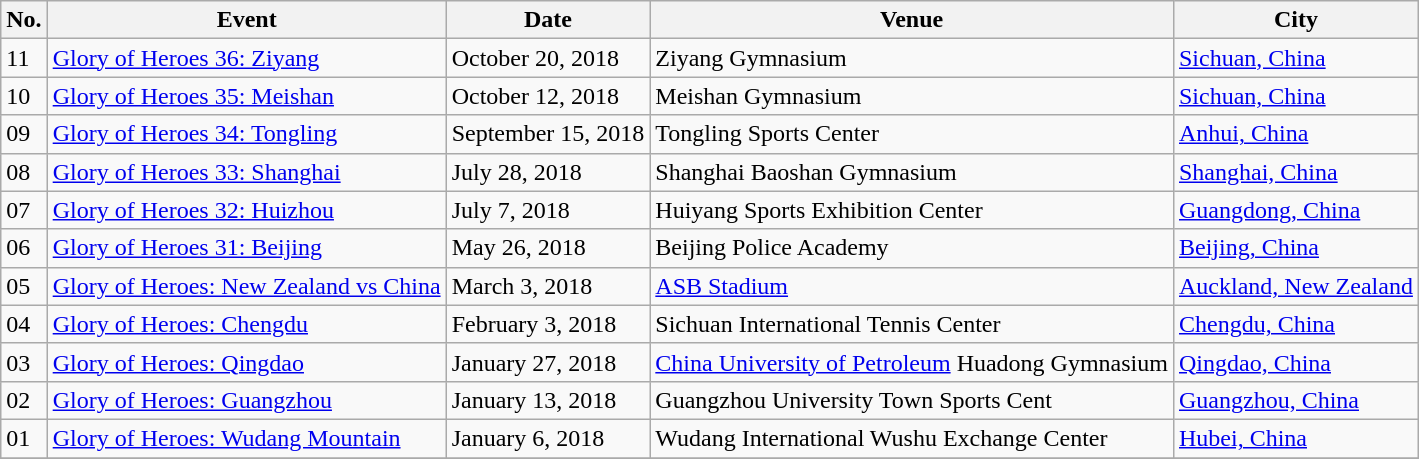<table class="wikitable sortable">
<tr>
<th>No.</th>
<th>Event</th>
<th>Date</th>
<th>Venue</th>
<th>City</th>
</tr>
<tr>
<td>11</td>
<td><a href='#'>Glory of Heroes 36: Ziyang</a></td>
<td>October 20, 2018</td>
<td>Ziyang Gymnasium</td>
<td> <a href='#'>Sichuan, China</a></td>
</tr>
<tr>
<td>10</td>
<td><a href='#'>Glory of Heroes 35: Meishan</a></td>
<td>October 12, 2018</td>
<td>Meishan Gymnasium</td>
<td> <a href='#'>Sichuan, China</a></td>
</tr>
<tr>
<td>09</td>
<td><a href='#'>Glory of Heroes 34: Tongling</a></td>
<td>September 15, 2018</td>
<td>Tongling Sports Center</td>
<td> <a href='#'>Anhui, China</a></td>
</tr>
<tr>
<td>08</td>
<td><a href='#'>Glory of Heroes 33: Shanghai</a></td>
<td>July 28, 2018</td>
<td>Shanghai Baoshan Gymnasium</td>
<td> <a href='#'>Shanghai, China</a></td>
</tr>
<tr>
<td>07</td>
<td><a href='#'>Glory of Heroes 32: Huizhou</a></td>
<td>July 7, 2018</td>
<td>Huiyang Sports Exhibition Center</td>
<td> <a href='#'>Guangdong, China</a></td>
</tr>
<tr>
<td>06</td>
<td><a href='#'>Glory of Heroes 31: Beijing</a></td>
<td>May 26, 2018</td>
<td>Beijing Police Academy</td>
<td> <a href='#'>Beijing, China</a></td>
</tr>
<tr>
<td>05</td>
<td><a href='#'>Glory of Heroes: New Zealand vs China</a></td>
<td>March 3, 2018</td>
<td><a href='#'>ASB Stadium</a></td>
<td> <a href='#'>Auckland, New Zealand</a></td>
</tr>
<tr>
<td>04</td>
<td><a href='#'>Glory of Heroes: Chengdu</a></td>
<td>February 3, 2018</td>
<td>Sichuan International Tennis Center</td>
<td> <a href='#'>Chengdu, China</a></td>
</tr>
<tr>
<td>03</td>
<td><a href='#'>Glory of Heroes: Qingdao</a></td>
<td>January 27, 2018</td>
<td><a href='#'>China University of Petroleum</a> Huadong Gymnasium</td>
<td> <a href='#'>Qingdao, China</a></td>
</tr>
<tr>
<td>02</td>
<td><a href='#'>Glory of Heroes: Guangzhou</a></td>
<td>January 13, 2018</td>
<td>Guangzhou University Town Sports Cent</td>
<td> <a href='#'>Guangzhou, China</a></td>
</tr>
<tr>
<td>01</td>
<td><a href='#'>Glory of Heroes: Wudang Mountain</a></td>
<td>January 6, 2018</td>
<td>Wudang International Wushu Exchange Center</td>
<td> <a href='#'>Hubei, China</a></td>
</tr>
<tr>
</tr>
</table>
